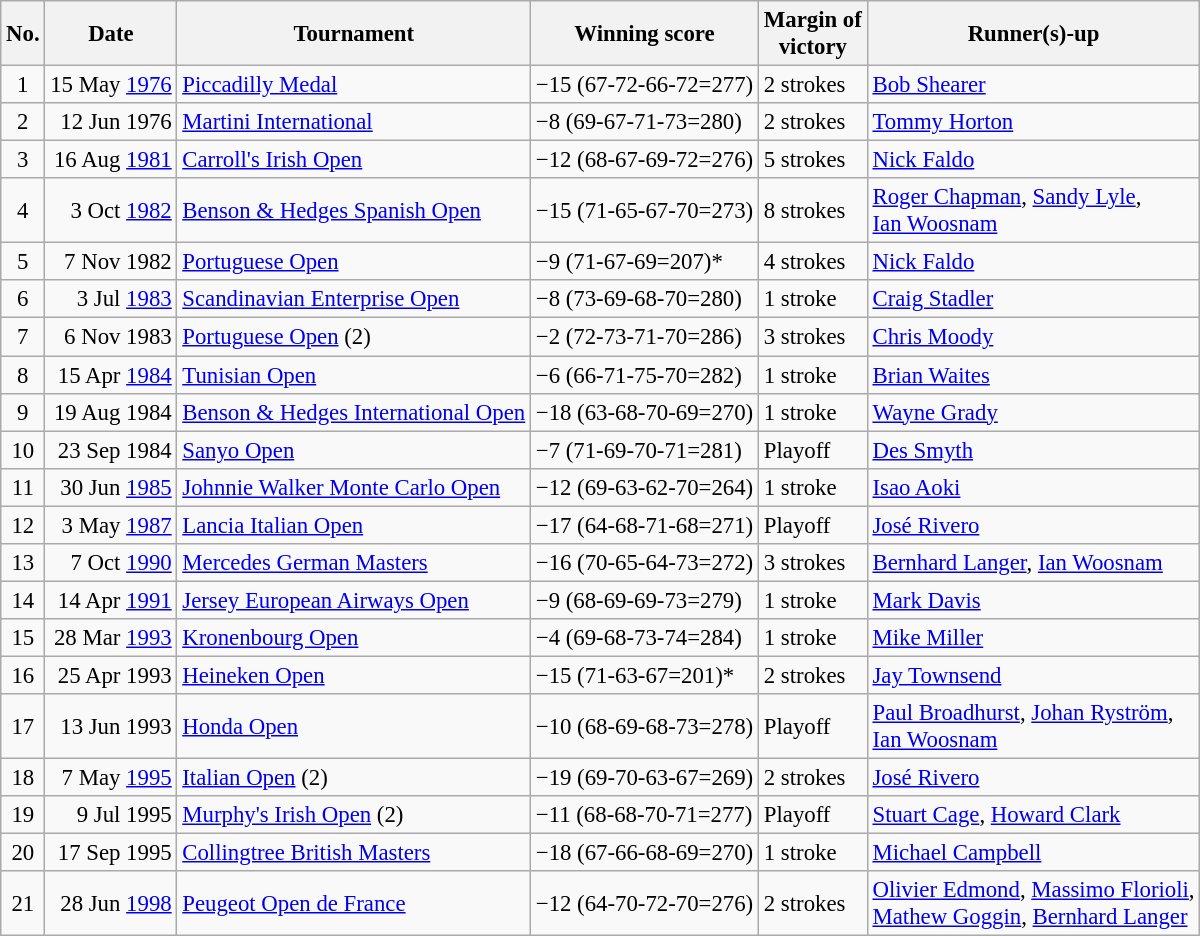<table class="wikitable" style="font-size:95%;">
<tr>
<th>No.</th>
<th>Date</th>
<th>Tournament</th>
<th>Winning score</th>
<th>Margin of<br>victory</th>
<th>Runner(s)-up</th>
</tr>
<tr>
<td align=center>1</td>
<td align=right>15 May <a href='#'>1976</a></td>
<td><a href='#'>Piccadilly Medal</a></td>
<td>−15 (67-72-66-72=277)</td>
<td>2 strokes</td>
<td> <a href='#'>Bob Shearer</a></td>
</tr>
<tr>
<td align=center>2</td>
<td align=right>12 Jun 1976</td>
<td><a href='#'>Martini International</a></td>
<td>−8 (69-67-71-73=280)</td>
<td>2 strokes</td>
<td> <a href='#'>Tommy Horton</a></td>
</tr>
<tr>
<td align=center>3</td>
<td align=right>16 Aug <a href='#'>1981</a></td>
<td><a href='#'>Carroll's Irish Open</a></td>
<td>−12 (68-67-69-72=276)</td>
<td>5 strokes</td>
<td> <a href='#'>Nick Faldo</a></td>
</tr>
<tr>
<td align=center>4</td>
<td align=right>3 Oct <a href='#'>1982</a></td>
<td><a href='#'>Benson & Hedges Spanish Open</a></td>
<td>−15 (71-65-67-70=273)</td>
<td>8 strokes</td>
<td> <a href='#'>Roger Chapman</a>,  <a href='#'>Sandy Lyle</a>,<br> <a href='#'>Ian Woosnam</a></td>
</tr>
<tr>
<td align=center>5</td>
<td align=right>7 Nov 1982</td>
<td><a href='#'>Portuguese Open</a></td>
<td>−9 (71-67-69=207)*</td>
<td>4 strokes</td>
<td> <a href='#'>Nick Faldo</a></td>
</tr>
<tr>
<td align=center>6</td>
<td align=right>3 Jul <a href='#'>1983</a></td>
<td><a href='#'>Scandinavian Enterprise Open</a></td>
<td>−8 (73-69-68-70=280)</td>
<td>1 stroke</td>
<td> <a href='#'>Craig Stadler</a></td>
</tr>
<tr>
<td align=center>7</td>
<td align=right>6 Nov 1983</td>
<td><a href='#'>Portuguese Open</a> (2)</td>
<td>−2 (72-73-71-70=286)</td>
<td>3 strokes</td>
<td> <a href='#'>Chris Moody</a></td>
</tr>
<tr>
<td align=center>8</td>
<td align=right>15 Apr <a href='#'>1984</a></td>
<td><a href='#'>Tunisian Open</a></td>
<td>−6 (66-71-75-70=282)</td>
<td>1 stroke</td>
<td> <a href='#'>Brian Waites</a></td>
</tr>
<tr>
<td align=center>9</td>
<td align=right>19 Aug 1984</td>
<td><a href='#'>Benson & Hedges International Open</a></td>
<td>−18 (63-68-70-69=270)</td>
<td>1 stroke</td>
<td> <a href='#'>Wayne Grady</a></td>
</tr>
<tr>
<td align=center>10</td>
<td align=right>23 Sep 1984</td>
<td><a href='#'>Sanyo Open</a></td>
<td>−7 (71-69-70-71=281)</td>
<td>Playoff</td>
<td> <a href='#'>Des Smyth</a></td>
</tr>
<tr>
<td align=center>11</td>
<td align=right>30 Jun <a href='#'>1985</a></td>
<td><a href='#'>Johnnie Walker Monte Carlo Open</a></td>
<td>−12 (69-63-62-70=264)</td>
<td>1 stroke</td>
<td> <a href='#'>Isao Aoki</a></td>
</tr>
<tr>
<td align=center>12</td>
<td align=right>3 May <a href='#'>1987</a></td>
<td><a href='#'>Lancia Italian Open</a></td>
<td>−17 (64-68-71-68=271)</td>
<td>Playoff</td>
<td> <a href='#'>José Rivero</a></td>
</tr>
<tr>
<td align=center>13</td>
<td align=right>7 Oct <a href='#'>1990</a></td>
<td><a href='#'>Mercedes German Masters</a></td>
<td>−16 (70-65-64-73=272)</td>
<td>3 strokes</td>
<td> <a href='#'>Bernhard Langer</a>,  <a href='#'>Ian Woosnam</a></td>
</tr>
<tr>
<td align=center>14</td>
<td align=right>14 Apr <a href='#'>1991</a></td>
<td><a href='#'>Jersey European Airways Open</a></td>
<td>−9 (68-69-69-73=279)</td>
<td>1 stroke</td>
<td> <a href='#'>Mark Davis</a></td>
</tr>
<tr>
<td align=center>15</td>
<td align=right>28 Mar <a href='#'>1993</a></td>
<td><a href='#'>Kronenbourg Open</a></td>
<td>−4 (69-68-73-74=284)</td>
<td>1 stroke</td>
<td> <a href='#'>Mike Miller</a></td>
</tr>
<tr>
<td align=center>16</td>
<td align=right>25 Apr 1993</td>
<td><a href='#'>Heineken Open</a></td>
<td>−15 (71-63-67=201)*</td>
<td>2 strokes</td>
<td> <a href='#'>Jay Townsend</a></td>
</tr>
<tr>
<td align=center>17</td>
<td align=right>13 Jun 1993</td>
<td><a href='#'>Honda Open</a></td>
<td>−10 (68-69-68-73=278)</td>
<td>Playoff</td>
<td> <a href='#'>Paul Broadhurst</a>,  <a href='#'>Johan Ryström</a>,<br> <a href='#'>Ian Woosnam</a></td>
</tr>
<tr>
<td align=center>18</td>
<td align=right>7 May <a href='#'>1995</a></td>
<td><a href='#'>Italian Open</a> (2)</td>
<td>−19 (69-70-63-67=269)</td>
<td>2 strokes</td>
<td> <a href='#'>José Rivero</a></td>
</tr>
<tr>
<td align=center>19</td>
<td align=right>9 Jul 1995</td>
<td><a href='#'>Murphy's Irish Open</a> (2)</td>
<td>−11 (68-68-70-71=277)</td>
<td>Playoff</td>
<td> <a href='#'>Stuart Cage</a>,  <a href='#'>Howard Clark</a></td>
</tr>
<tr>
<td align=center>20</td>
<td align=right>17 Sep 1995</td>
<td><a href='#'>Collingtree British Masters</a></td>
<td>−18 (67-66-68-69=270)</td>
<td>1 stroke</td>
<td> <a href='#'>Michael Campbell</a></td>
</tr>
<tr>
<td align=center>21</td>
<td align=right>28 Jun <a href='#'>1998</a></td>
<td><a href='#'>Peugeot Open de France</a></td>
<td>−12 (64-70-72-70=276)</td>
<td>2 strokes</td>
<td> <a href='#'>Olivier Edmond</a>,  <a href='#'>Massimo Florioli</a>,<br> <a href='#'>Mathew Goggin</a>,  <a href='#'>Bernhard Langer</a></td>
</tr>
</table>
